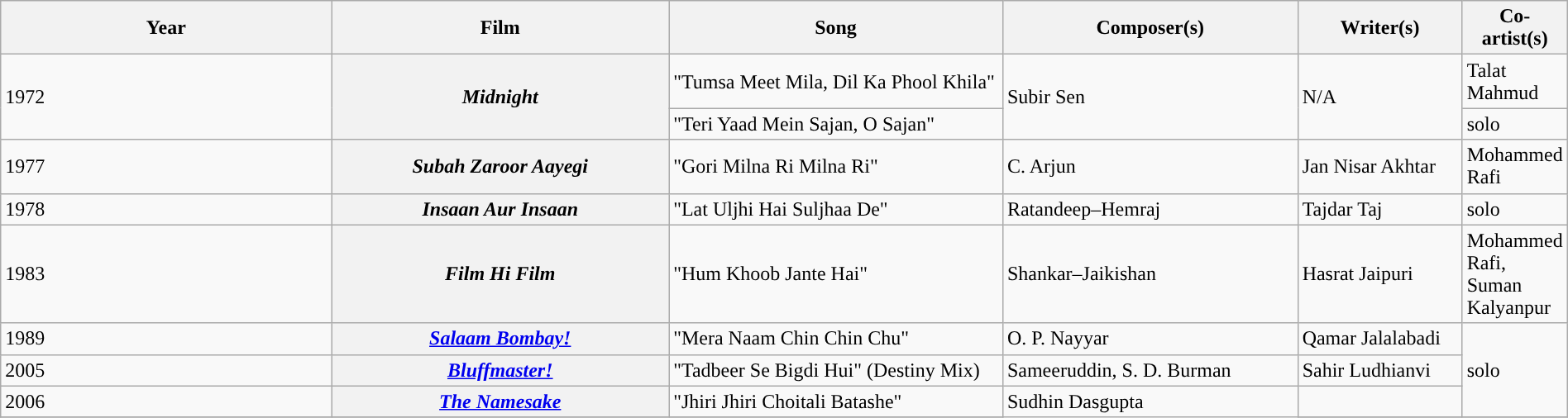<table class="wikitable plainrowheaders" width="100%" textcolor:#000;">
<tr style="background:#b0e0e66;">
<th scope="col" width=23%><strong>Year</strong></th>
<th scope="col" width=23%><strong>Film</strong></th>
<th scope="col" width=23%><strong>Song</strong></th>
<th scope="col" width=20%><strong>Composer(s)</strong></th>
<th scope="col" width=16%><strong>Writer(s)</strong></th>
<th scope="col" width=18%><strong>Co-artist(s)</strong></th>
</tr>
<tr>
<td rowspan=2>1972</td>
<th rowspan=2><em>Midnight</em></th>
<td>"Tumsa Meet Mila, Dil Ka Phool Khila"</td>
<td rowspan=2>Subir Sen</td>
<td rowspan=2>N/A</td>
<td>Talat Mahmud</td>
</tr>
<tr>
<td>"Teri Yaad Mein Sajan, O Sajan"</td>
<td>solo</td>
</tr>
<tr>
<td>1977</td>
<th><em>Subah Zaroor Aayegi</em></th>
<td>"Gori Milna Ri Milna Ri"</td>
<td>C. Arjun</td>
<td>Jan Nisar Akhtar</td>
<td>Mohammed Rafi</td>
</tr>
<tr>
<td>1978</td>
<th><em>Insaan Aur Insaan</em></th>
<td>"Lat Uljhi Hai Suljhaa De"</td>
<td>Ratandeep–Hemraj</td>
<td>Tajdar Taj</td>
<td>solo</td>
</tr>
<tr>
<td>1983</td>
<th><em>Film Hi Film</em></th>
<td>"Hum Khoob Jante Hai"</td>
<td>Shankar–Jaikishan</td>
<td>Hasrat Jaipuri</td>
<td>Mohammed Rafi, Suman Kalyanpur</td>
</tr>
<tr>
<td>1989</td>
<th><em><a href='#'>Salaam Bombay!</a></em></th>
<td>"Mera Naam Chin Chin Chu"</td>
<td>O. P. Nayyar</td>
<td>Qamar Jalalabadi</td>
<td rowspan=3>solo</td>
</tr>
<tr>
<td>2005</td>
<th><em><a href='#'>Bluffmaster!</a></em></th>
<td>"Tadbeer Se Bigdi Hui" (Destiny Mix)</td>
<td>Sameeruddin, S. D. Burman</td>
<td>Sahir Ludhianvi</td>
</tr>
<tr>
<td>2006</td>
<th><em><a href='#'>The Namesake</a></em></th>
<td>"Jhiri Jhiri Choitali Batashe"</td>
<td rowspan=2>Sudhin Dasgupta</td>
<td></td>
</tr>
<tr>
</tr>
</table>
